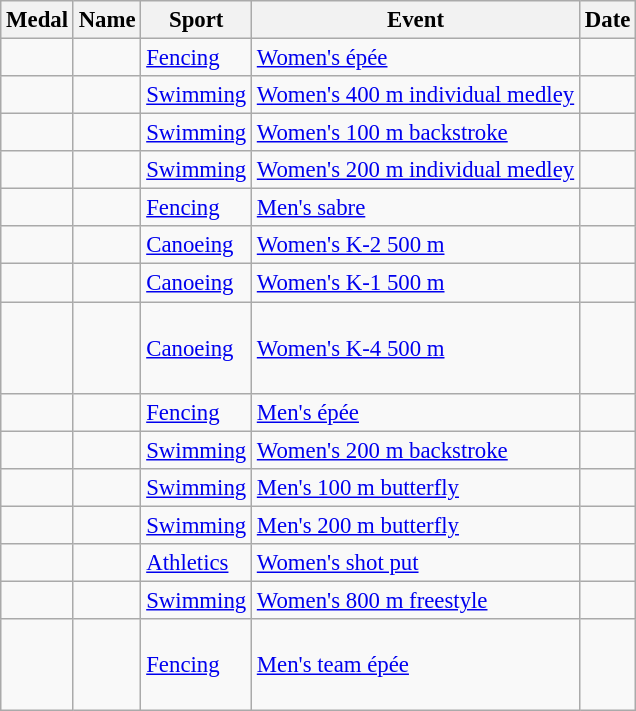<table class="wikitable sortable"  style="font-size:95%">
<tr>
<th>Medal</th>
<th>Name</th>
<th>Sport</th>
<th>Event</th>
<th>Date</th>
</tr>
<tr>
<td></td>
<td></td>
<td><a href='#'>Fencing</a></td>
<td><a href='#'>Women's épée</a></td>
<td></td>
</tr>
<tr>
<td></td>
<td></td>
<td><a href='#'>Swimming</a></td>
<td><a href='#'>Women's 400 m individual medley</a></td>
<td></td>
</tr>
<tr>
<td></td>
<td></td>
<td><a href='#'>Swimming</a></td>
<td><a href='#'>Women's 100 m backstroke</a></td>
<td></td>
</tr>
<tr>
<td></td>
<td></td>
<td><a href='#'>Swimming</a></td>
<td><a href='#'>Women's 200 m individual medley</a></td>
<td></td>
</tr>
<tr>
<td></td>
<td></td>
<td><a href='#'>Fencing</a></td>
<td><a href='#'>Men's sabre</a></td>
<td></td>
</tr>
<tr>
<td></td>
<td><br></td>
<td><a href='#'>Canoeing</a></td>
<td><a href='#'>Women's K-2 500 m</a></td>
<td></td>
</tr>
<tr>
<td></td>
<td></td>
<td><a href='#'>Canoeing</a></td>
<td><a href='#'>Women's K-1 500 m</a></td>
<td></td>
</tr>
<tr>
<td></td>
<td><br><br><br></td>
<td><a href='#'>Canoeing</a></td>
<td><a href='#'>Women's K-4 500 m</a></td>
<td></td>
</tr>
<tr>
<td></td>
<td></td>
<td><a href='#'>Fencing</a></td>
<td><a href='#'>Men's épée</a></td>
<td></td>
</tr>
<tr>
<td></td>
<td></td>
<td><a href='#'>Swimming</a></td>
<td><a href='#'>Women's 200 m backstroke</a></td>
<td></td>
</tr>
<tr>
<td></td>
<td></td>
<td><a href='#'>Swimming</a></td>
<td><a href='#'>Men's 100 m butterfly</a></td>
<td></td>
</tr>
<tr>
<td></td>
<td></td>
<td><a href='#'>Swimming</a></td>
<td><a href='#'>Men's 200 m butterfly</a></td>
<td></td>
</tr>
<tr>
<td></td>
<td></td>
<td><a href='#'>Athletics</a></td>
<td><a href='#'>Women's shot put</a></td>
<td></td>
</tr>
<tr>
<td></td>
<td></td>
<td><a href='#'>Swimming</a></td>
<td><a href='#'>Women's 800 m freestyle</a></td>
<td></td>
</tr>
<tr>
<td></td>
<td><br><br><br></td>
<td><a href='#'>Fencing</a></td>
<td><a href='#'>Men's team épée</a></td>
<td></td>
</tr>
</table>
